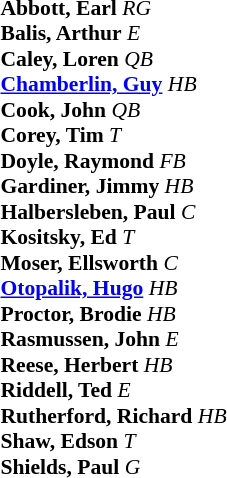<table class="toccolours" style="border-collapse:collapse; font-size:90%;">
<tr>
<td colspan="7" align="center"></td>
</tr>
<tr>
<td colspan=7 align="right"></td>
</tr>
<tr>
<td valign="top"><br><strong>Abbott, Earl</strong> <em>RG</em><br>
<strong>Balis, Arthur</strong> <em>E</em><br>
<strong>Caley, Loren</strong> <em>QB</em><br>
<strong><a href='#'>Chamberlin, Guy</a></strong> <em>HB</em><br>
<strong>Cook, John</strong> <em>QB</em><br>
<strong>Corey, Tim</strong> <em>T</em><br>
<strong>Doyle, Raymond</strong> <em>FB</em><br>
<strong>Gardiner, Jimmy</strong> <em>HB</em><br>
<strong>Halbersleben, Paul</strong> <em>C</em><br>
<strong>Kositsky, Ed</strong> <em>T</em><br>
<strong>Moser, Ellsworth</strong> <em>C</em><br>
<strong><a href='#'>Otopalik, Hugo</a></strong> <em>HB</em><br>
<strong>Proctor, Brodie</strong> <em>HB</em><br>
<strong>Rasmussen, John</strong> <em>E</em><br>
<strong>Reese, Herbert</strong> <em>HB</em><br>
<strong>Riddell, Ted</strong> <em>E</em><br>
<strong>Rutherford, Richard</strong> <em>HB</em><br>
<strong>Shaw, Edson</strong> <em>T</em><br>
<strong>Shields, Paul</strong> <em>G</em></td>
</tr>
</table>
